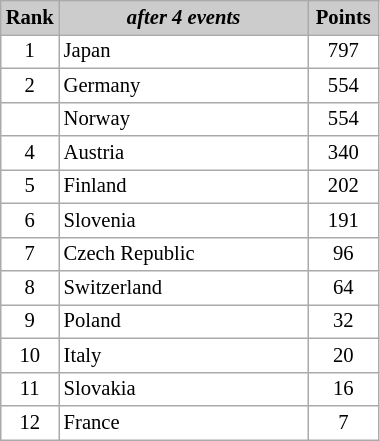<table class="wikitable plainrowheaders" style="background:#fff; font-size:86%; line-height:16px; border:gray solid 1px; border-collapse:collapse;">
<tr style="background:#ccc; text-align:center;">
<th scope="col" style="background:#ccc;" width=10px;">Rank</th>
<th scope="col" style="background:#ccc;" width=160px;"><em>after 4 events</em></th>
<th scope="col" style="background:#ccc;" width=40px;">Points</th>
</tr>
<tr align=center>
<td>1</td>
<td align=left><span>Japan</span></td>
<td><span>797</span></td>
</tr>
<tr align=center>
<td>2</td>
<td align=left><span>Germany</span></td>
<td><span>554</span></td>
</tr>
<tr align=center>
<td></td>
<td align=left><span>Norway</span></td>
<td><span>554</span></td>
</tr>
<tr align=center>
<td>4</td>
<td align=left><span>Austria</span></td>
<td><span>340</span></td>
</tr>
<tr align=center>
<td>5</td>
<td align=left><span>Finland</span></td>
<td><span>202</span></td>
</tr>
<tr align=center>
<td>6</td>
<td align=left><span>Slovenia</span></td>
<td><span>191</span></td>
</tr>
<tr align=center>
<td>7</td>
<td align=left><span>Czech Republic</span></td>
<td><span>96</span></td>
</tr>
<tr align=center>
<td>8</td>
<td align=left><span>Switzerland</span></td>
<td><span>64</span></td>
</tr>
<tr align=center>
<td>9</td>
<td align=left><span>Poland</span></td>
<td><span>32</span></td>
</tr>
<tr align=center>
<td>10</td>
<td align=left><span>Italy</span></td>
<td><span>20</span></td>
</tr>
<tr align=center>
<td>11</td>
<td align=left><span>Slovakia</span></td>
<td><span>16</span></td>
</tr>
<tr align=center>
<td>12</td>
<td align=left><span>France</span></td>
<td><span>7</span></td>
</tr>
</table>
